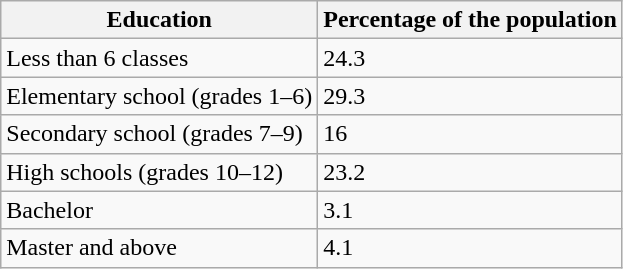<table Class = "wikitable">
<tr>
<th>Education</th>
<th>Percentage of the population</th>
</tr>
<tr>
<td>Less than 6 classes</td>
<td>24.3</td>
</tr>
<tr>
<td>Elementary school (grades 1–6)</td>
<td>29.3</td>
</tr>
<tr>
<td>Secondary school (grades 7–9)</td>
<td>16</td>
</tr>
<tr>
<td>High schools (grades 10–12)</td>
<td>23.2</td>
</tr>
<tr>
<td>Bachelor</td>
<td>3.1</td>
</tr>
<tr>
<td>Master and above</td>
<td>4.1</td>
</tr>
</table>
